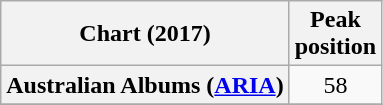<table class="wikitable sortable plainrowheaders" style="text-align:center">
<tr>
<th scope="col">Chart (2017)</th>
<th scope="col">Peak<br>position</th>
</tr>
<tr>
<th scope="row">Australian Albums (<a href='#'>ARIA</a>)</th>
<td>58</td>
</tr>
<tr>
</tr>
</table>
